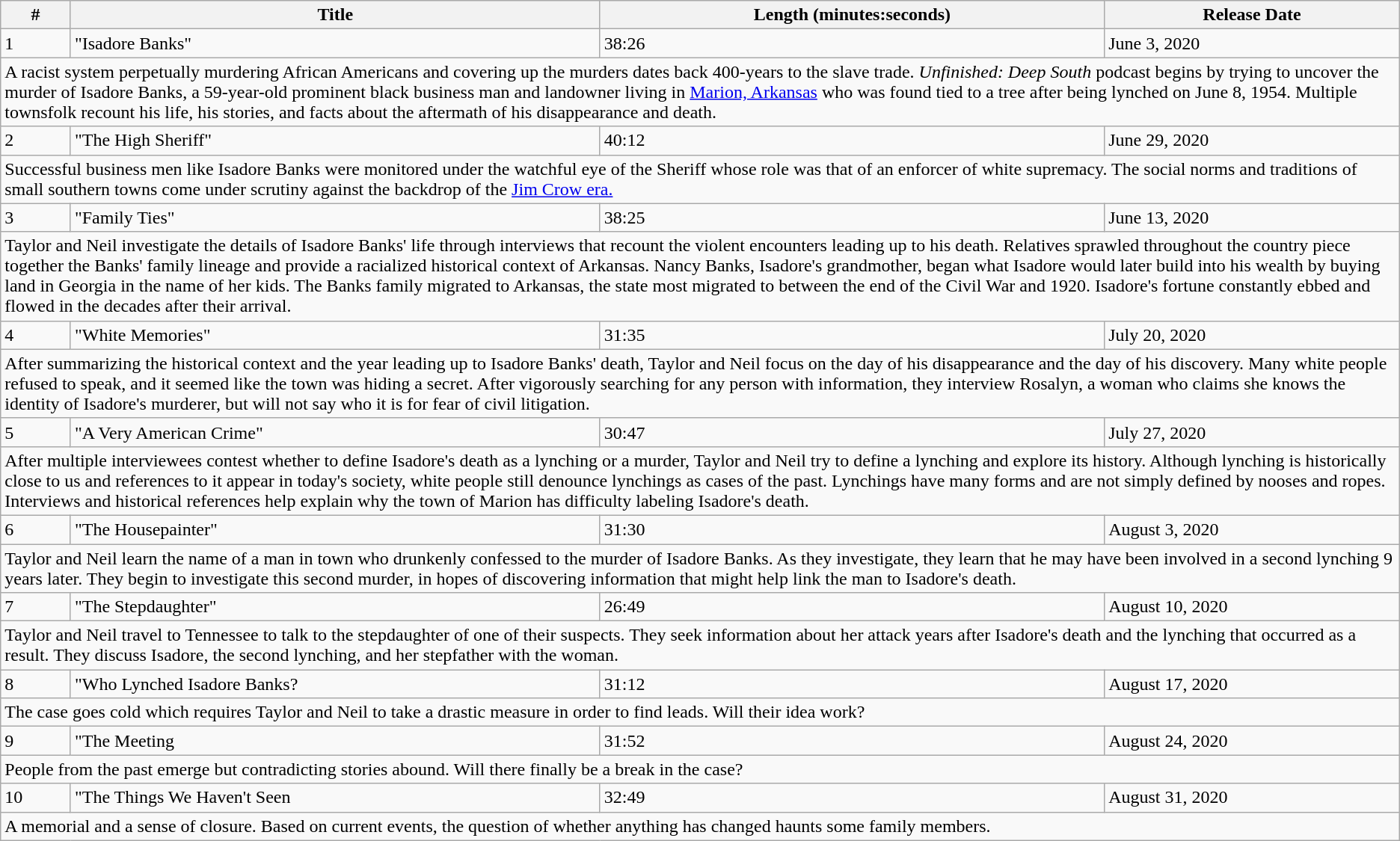<table class="wikitable">
<tr>
<th>#</th>
<th>Title</th>
<th>Length (minutes:seconds)</th>
<th>Release Date</th>
</tr>
<tr>
<td>1</td>
<td>"Isadore Banks"</td>
<td>38:26</td>
<td>June 3, 2020</td>
</tr>
<tr>
<td colspan="4">A racist system perpetually murdering African Americans and covering up the murders dates back 400-years to the slave trade. <em>Unfinished: Deep South</em> podcast begins by trying to uncover the murder of Isadore Banks, a 59-year-old prominent black business man and landowner living in <a href='#'>Marion, Arkansas</a> who was found tied to a tree after being lynched on June 8, 1954. Multiple townsfolk recount his life, his stories, and facts about the aftermath of his disappearance and death.</td>
</tr>
<tr>
<td>2</td>
<td>"The High Sheriff"</td>
<td>40:12</td>
<td>June 29, 2020</td>
</tr>
<tr>
<td colspan="4">Successful business men like Isadore Banks were monitored under the watchful eye of the Sheriff whose role was that of an enforcer of white supremacy. The social norms and traditions of small southern towns come under scrutiny against the backdrop of the <a href='#'>Jim Crow era.</a></td>
</tr>
<tr>
<td>3</td>
<td>"Family Ties"</td>
<td>38:25</td>
<td>June 13, 2020</td>
</tr>
<tr>
<td colspan="4">Taylor and Neil investigate the details of Isadore Banks' life through interviews that recount the violent encounters leading up to his death. Relatives sprawled throughout the country piece together the Banks' family lineage and provide a racialized historical context of Arkansas. Nancy Banks, Isadore's grandmother, began what Isadore would later build into his wealth by buying land in Georgia in the name of her kids. The Banks family migrated to Arkansas, the state most migrated to between the end of the Civil War and 1920. Isadore's fortune constantly ebbed and flowed in the decades after their arrival.</td>
</tr>
<tr>
<td>4</td>
<td>"White Memories"</td>
<td>31:35</td>
<td>July 20, 2020</td>
</tr>
<tr>
<td colspan="4">After summarizing the historical context and the year leading up to Isadore Banks' death, Taylor and Neil focus on the day of his disappearance and the day of his discovery. Many white people refused to speak, and it seemed like the town was hiding a secret. After vigorously searching for any person with information, they interview Rosalyn, a woman who claims she knows the identity of Isadore's murderer, but will not say who it is for fear of civil litigation.</td>
</tr>
<tr>
<td>5</td>
<td>"A Very American Crime"</td>
<td>30:47</td>
<td>July 27, 2020</td>
</tr>
<tr>
<td colspan="4">After multiple interviewees contest whether to define Isadore's death as a lynching or a murder, Taylor and Neil try to define a lynching and explore its history. Although lynching is historically close to us and references to it appear in today's society, white people still denounce lynchings as cases of the past. Lynchings have many forms and are not simply defined by nooses and ropes.  Interviews and historical references help explain why the town of Marion has difficulty labeling Isadore's death.</td>
</tr>
<tr>
<td>6</td>
<td>"The Housepainter"</td>
<td>31:30</td>
<td>August 3, 2020</td>
</tr>
<tr>
<td colspan="4">Taylor and Neil learn the name of a man in town who drunkenly confessed to the murder of Isadore Banks. As they investigate, they learn that he may have been involved in a second lynching 9 years later. They begin to investigate this second murder, in hopes of discovering information that might help link the man to Isadore's death.</td>
</tr>
<tr>
<td>7</td>
<td>"The Stepdaughter"</td>
<td>26:49</td>
<td>August 10, 2020</td>
</tr>
<tr>
<td colspan="4">Taylor and Neil travel to Tennessee to talk to the stepdaughter of one of their suspects. They seek information about her attack years after Isadore's death and the lynching that occurred as a result. They discuss Isadore, the second lynching, and her stepfather with the woman.</td>
</tr>
<tr>
<td>8</td>
<td>"Who Lynched Isadore Banks?</td>
<td>31:12</td>
<td>August 17, 2020</td>
</tr>
<tr>
<td colspan="4">The case goes cold which requires Taylor and Neil to take a drastic measure in order to find leads. Will their idea work?</td>
</tr>
<tr>
<td>9</td>
<td>"The Meeting</td>
<td>31:52</td>
<td>August 24, 2020</td>
</tr>
<tr>
<td colspan="4">People from the past emerge but contradicting stories abound. Will there finally be a break in the case?</td>
</tr>
<tr>
<td>10</td>
<td>"The Things We Haven't Seen</td>
<td>32:49</td>
<td>August 31, 2020</td>
</tr>
<tr>
<td colspan="4">A memorial and a sense of closure. Based on current events, the question of whether anything has changed haunts some family members.</td>
</tr>
</table>
